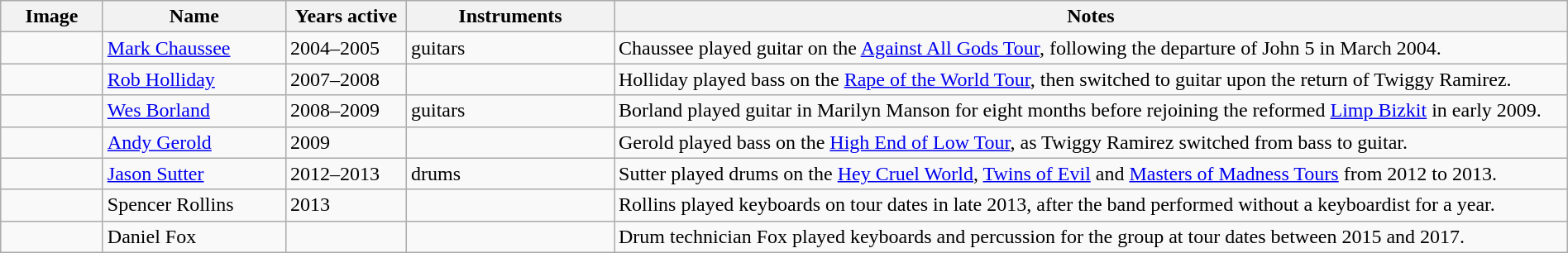<table class="wikitable" border="1" width=100%>
<tr>
<th width="75">Image</th>
<th width="140">Name</th>
<th width="90">Years active</th>
<th width="160">Instruments</th>
<th>Notes</th>
</tr>
<tr>
<td></td>
<td><a href='#'>Mark Chaussee</a></td>
<td>2004–2005</td>
<td>guitars</td>
<td>Chaussee played guitar on the <a href='#'>Against All Gods Tour</a>, following the departure of John 5 in March 2004.</td>
</tr>
<tr>
<td></td>
<td><a href='#'>Rob Holliday</a></td>
<td>2007–2008</td>
<td></td>
<td>Holliday played bass on the <a href='#'>Rape of the World Tour</a>, then switched to guitar upon the return of Twiggy Ramirez.</td>
</tr>
<tr>
<td></td>
<td><a href='#'>Wes Borland</a></td>
<td>2008–2009</td>
<td>guitars</td>
<td>Borland played guitar in Marilyn Manson for eight months before rejoining the reformed <a href='#'>Limp Bizkit</a> in early 2009.</td>
</tr>
<tr>
<td></td>
<td><a href='#'>Andy Gerold</a></td>
<td>2009</td>
<td></td>
<td>Gerold played bass on the <a href='#'>High End of Low Tour</a>, as Twiggy Ramirez switched from bass to guitar.</td>
</tr>
<tr>
<td></td>
<td><a href='#'>Jason Sutter</a></td>
<td>2012–2013</td>
<td>drums</td>
<td>Sutter played drums on the <a href='#'>Hey Cruel World</a>, <a href='#'>Twins of Evil</a> and <a href='#'>Masters of Madness Tours</a> from 2012 to 2013.</td>
</tr>
<tr>
<td></td>
<td>Spencer Rollins</td>
<td>2013</td>
<td></td>
<td>Rollins played keyboards on tour dates in late 2013, after the band performed without a keyboardist for a year.</td>
</tr>
<tr>
<td></td>
<td>Daniel Fox</td>
<td></td>
<td></td>
<td>Drum technician Fox played keyboards and percussion for the group at tour dates between 2015 and 2017.</td>
</tr>
</table>
